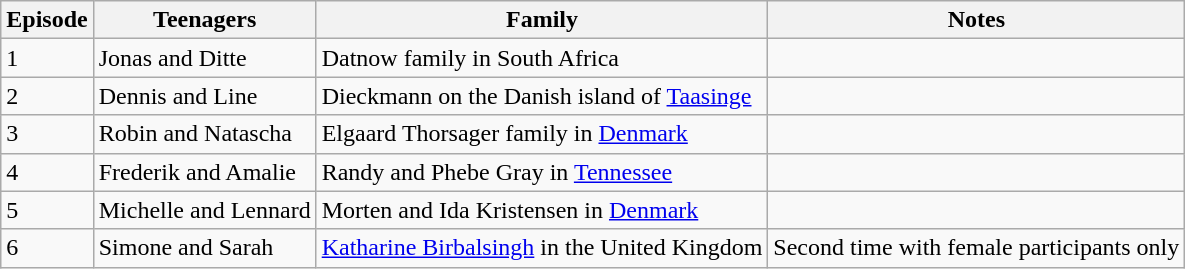<table class="wikitable">
<tr>
<th>Episode</th>
<th>Teenagers</th>
<th>Family</th>
<th>Notes</th>
</tr>
<tr>
<td>1</td>
<td>Jonas and Ditte</td>
<td>Datnow family in South Africa</td>
<td></td>
</tr>
<tr>
<td>2</td>
<td>Dennis and Line</td>
<td>Dieckmann on the Danish island of <a href='#'>Taasinge</a></td>
<td></td>
</tr>
<tr>
<td>3</td>
<td>Robin and Natascha</td>
<td>Elgaard Thorsager family in <a href='#'>Denmark</a></td>
<td></td>
</tr>
<tr>
<td>4</td>
<td>Frederik and Amalie</td>
<td>Randy and Phebe Gray in <a href='#'>Tennessee</a></td>
<td></td>
</tr>
<tr>
<td>5</td>
<td>Michelle and Lennard</td>
<td>Morten and Ida Kristensen in <a href='#'>Denmark</a></td>
<td></td>
</tr>
<tr>
<td>6</td>
<td>Simone and Sarah</td>
<td><a href='#'>Katharine Birbalsingh</a> in the United Kingdom</td>
<td>Second time with female participants only</td>
</tr>
</table>
